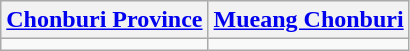<table class="wikitable" style="text-align:center">
<tr>
<th><a href='#'>Chonburi Province</a></th>
<th><a href='#'>Mueang Chonburi</a></th>
</tr>
<tr>
<td></td>
<td></td>
</tr>
</table>
